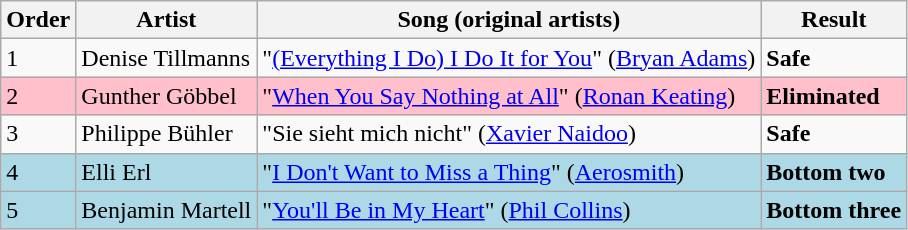<table class=wikitable>
<tr>
<th>Order</th>
<th>Artist</th>
<th>Song (original artists)</th>
<th>Result</th>
</tr>
<tr>
<td>1</td>
<td>Denise Tillmanns</td>
<td>"<a href='#'>(Everything I Do) I Do It for You</a>" (<a href='#'>Bryan Adams</a>)</td>
<td><strong>Safe</strong></td>
</tr>
<tr style="background:pink;">
<td>2</td>
<td>Gunther Göbbel</td>
<td>"<a href='#'>When You Say Nothing at All</a>" (<a href='#'>Ronan Keating</a>)</td>
<td><strong>Eliminated</strong></td>
</tr>
<tr>
<td>3</td>
<td>Philippe Bühler</td>
<td>"Sie sieht mich nicht" (<a href='#'>Xavier Naidoo</a>)</td>
<td><strong>Safe</strong></td>
</tr>
<tr style="background:lightblue;">
<td>4</td>
<td>Elli Erl</td>
<td>"<a href='#'>I Don't Want to Miss a Thing</a>" (<a href='#'>Aerosmith</a>)</td>
<td><strong>Bottom two</strong></td>
</tr>
<tr style="background:lightblue;">
<td>5</td>
<td>Benjamin Martell</td>
<td>"<a href='#'>You'll Be in My Heart</a>" (<a href='#'>Phil Collins</a>)</td>
<td><strong>Bottom three</strong></td>
</tr>
</table>
